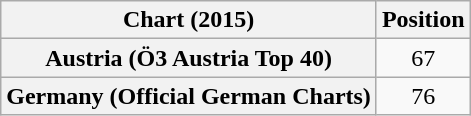<table class="wikitable sortable plainrowheaders" style="text-align:center">
<tr>
<th scope="col">Chart (2015)</th>
<th scope="col">Position</th>
</tr>
<tr>
<th scope="row">Austria (Ö3 Austria Top 40)</th>
<td>67</td>
</tr>
<tr>
<th scope="row">Germany (Official German Charts)</th>
<td>76</td>
</tr>
</table>
